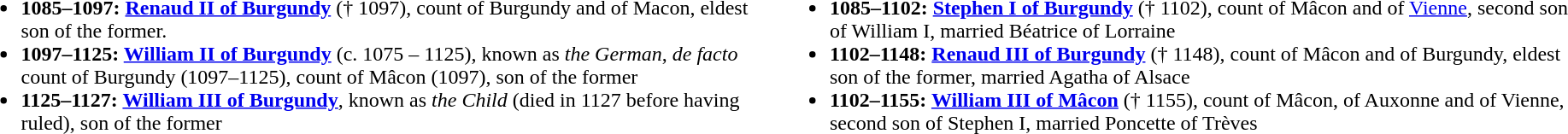<table width="100%">
<tr>
<td width="50%" valign="top"><br><ul><li><strong>1085–1097: <a href='#'>Renaud II of Burgundy</a></strong> († 1097), count of Burgundy and of Macon, eldest son of the former.</li><li><strong>1097–1125: <a href='#'>William II of Burgundy</a></strong> (c. 1075 – 1125), known as <em>the German</em>, <em>de facto</em> count of Burgundy (1097–1125), count of Mâcon (1097), son of the former</li><li><strong>1125–1127: <a href='#'>William III of Burgundy</a></strong>, known as <em>the Child</em> (died in 1127 before having ruled), son of the former</li></ul></td>
<td width="50%" valign="top"><br><ul><li><strong>1085–1102: <a href='#'>Stephen I of Burgundy</a></strong> († 1102), count of Mâcon and of <a href='#'>Vienne</a>, second son of William I, married Béatrice of Lorraine</li><li><strong>1102–1148: <a href='#'>Renaud III of Burgundy</a></strong> († 1148), count of Mâcon and of Burgundy, eldest son of the former, married Agatha of Alsace</li><li><strong>1102–1155: <a href='#'>William III of Mâcon</a></strong> († 1155), count of Mâcon, of Auxonne and of Vienne, second son of Stephen I, married Poncette of Trèves</li></ul></td>
</tr>
</table>
